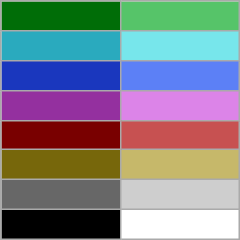<table class="wikitable" style="width: 10pc; height: 10pc;">
<tr>
<td style="color: white; background-color: #006d07;"></td>
<td style="color: white; background-color: #56c469;"></td>
</tr>
<tr>
<td style="color: white; background-color: #2aaabe;"></td>
<td style="color: white; background-color: #77e6eb;"></td>
</tr>
<tr>
<td style="color: white; background-color: #1a37be;"></td>
<td style="color: white; background-color: #5c80f6;"></td>
</tr>
<tr>
<td style="color: white; background-color: #94309f;"></td>
<td style="color: white; background-color: #dc84e8;"></td>
</tr>
<tr>
<td style="color: white; background-color: #790000;"></td>
<td style="color: white; background-color: #c75151;"></td>
</tr>
<tr>
<td style="color: white; background-color: #77670b;"></td>
<td style="color: white; background-color: #c6b86a;"></td>
</tr>
<tr>
<td style="color: white; background-color: #676767;"></td>
<td style="color: white; background-color: #cecece;"></td>
</tr>
<tr>
<td style="color: white; background-color: #000000;"></td>
<td style="color: white; background-color: #ffffff;"></td>
</tr>
</table>
